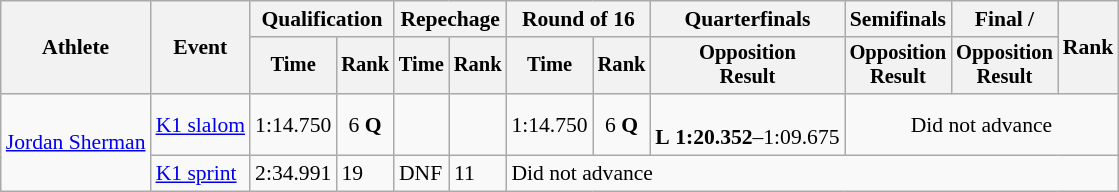<table class="wikitable" style="font-size:90%;">
<tr>
<th rowspan=2>Athlete</th>
<th rowspan=2>Event</th>
<th colspan=2>Qualification</th>
<th colspan=2>Repechage</th>
<th colspan=2>Round of 16</th>
<th>Quarterfinals</th>
<th>Semifinals</th>
<th>Final / </th>
<th rowspan=2>Rank</th>
</tr>
<tr style="font-size:95%">
<th>Time</th>
<th>Rank</th>
<th>Time</th>
<th>Rank</th>
<th>Time</th>
<th>Rank</th>
<th>Opposition <br>Result</th>
<th>Opposition <br>Result</th>
<th>Opposition <br>Result</th>
</tr>
<tr align=center>
<td rowspan=2 align=left><a href='#'>Jordan Sherman</a></td>
<td align=left><a href='#'>K1 slalom</a></td>
<td>1:14.750</td>
<td>6 <strong>Q</strong></td>
<td></td>
<td></td>
<td>1:14.750</td>
<td>6 <strong>Q</strong></td>
<td><br><strong>L</strong> <strong>1:20.352</strong>–1:09.675</td>
<td colspan=3>Did not advance</td>
</tr>
<tr>
<td align=left><a href='#'>K1 sprint</a></td>
<td>2:34.991</td>
<td>19</td>
<td>DNF</td>
<td>11</td>
<td colspan=6>Did not advance</td>
</tr>
</table>
